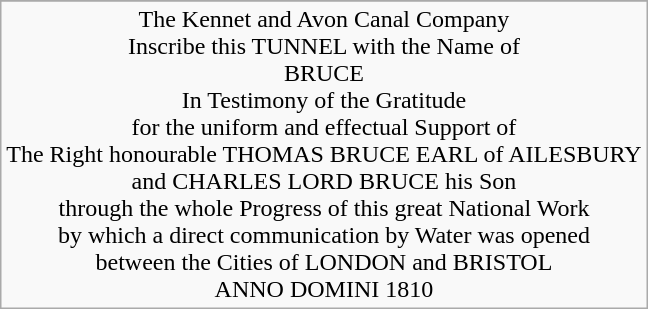<table class="wikitable">
<tr bgcolor="#efefef">
</tr>
<tr align="center">
<td>The Kennet and Avon Canal Company <br> Inscribe this TUNNEL with the Name of <br> BRUCE <br> In Testimony of the Gratitude <br> for the uniform and effectual Support of <br> The Right honourable THOMAS BRUCE EARL of AILESBURY <br> and CHARLES LORD BRUCE his Son <br> through the whole Progress of this great National Work <br> by which a direct communication by Water was opened <br> between the Cities of LONDON and BRISTOL <br> ANNO DOMINI 1810</td>
</tr>
</table>
